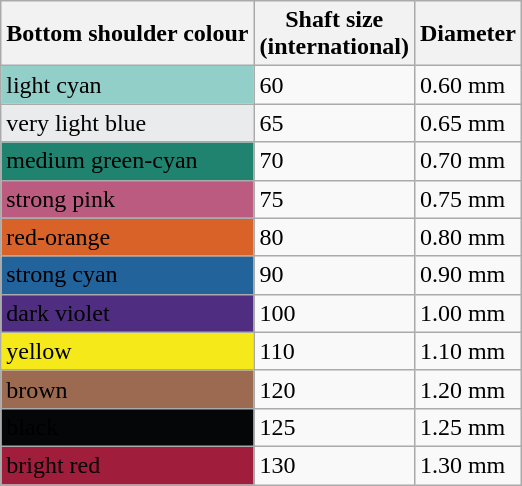<table border="1" class="wikitable" align="center">
<tr>
<th>Bottom shoulder colour</th>
<th>Shaft size <br>(international)</th>
<th>Diameter</th>
</tr>
<tr>
<td style="background:#92CFC8">light cyan</td>
<td>60</td>
<td>0.60 mm</td>
</tr>
<tr>
<td style="background:#EAEBED">very light blue</td>
<td>65</td>
<td>0.65 mm</td>
</tr>
<tr>
<td style="background:#20836F">medium green-cyan</td>
<td>70</td>
<td>0.70 mm</td>
</tr>
<tr>
<td style="background:#BB5B80">strong pink</td>
<td>75</td>
<td>0.75 mm</td>
</tr>
<tr>
<td style="background:#D96228">red-orange</td>
<td>80</td>
<td>0.80 mm</td>
</tr>
<tr>
<td style="background:#22639B">strong cyan</td>
<td>90</td>
<td>0.90 mm</td>
</tr>
<tr>
<td style="background:#4F2D81">dark violet</td>
<td>100</td>
<td>1.00 mm</td>
</tr>
<tr>
<td style="background:#F5E919">yellow</td>
<td>110</td>
<td>1.10 mm</td>
</tr>
<tr>
<td style="background:#9C6A51">brown</td>
<td>120</td>
<td>1.20 mm</td>
</tr>
<tr>
<td style="background:#050608">black</td>
<td>125</td>
<td>1.25 mm</td>
</tr>
<tr>
<td style="background:#A01D3C">bright red</td>
<td>130</td>
<td>1.30 mm</td>
</tr>
</table>
